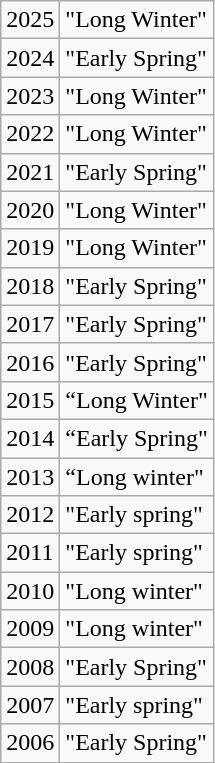<table class="wikitable">
<tr>
<td>2025</td>
<td>"Long Winter"</td>
</tr>
<tr>
<td>2024</td>
<td>"Early Spring"</td>
</tr>
<tr>
<td>2023</td>
<td>"Long Winter"</td>
</tr>
<tr>
<td>2022</td>
<td>"Long Winter"</td>
</tr>
<tr>
<td>2021</td>
<td>"Early Spring"</td>
</tr>
<tr>
<td>2020</td>
<td>"Long Winter"</td>
</tr>
<tr>
<td>2019</td>
<td>"Long Winter"</td>
</tr>
<tr>
<td>2018</td>
<td>"Early Spring"</td>
</tr>
<tr>
<td>2017</td>
<td>"Early Spring"</td>
</tr>
<tr>
<td>2016</td>
<td>"Early Spring"</td>
</tr>
<tr>
<td>2015</td>
<td>“Long Winter"</td>
</tr>
<tr>
<td>2014</td>
<td>“Early Spring"</td>
</tr>
<tr>
<td>2013</td>
<td>“Long winter"</td>
</tr>
<tr>
<td>2012</td>
<td>"Early spring"</td>
</tr>
<tr>
<td>2011</td>
<td>"Early spring"</td>
</tr>
<tr>
<td>2010</td>
<td>"Long winter"</td>
</tr>
<tr>
<td>2009</td>
<td>"Long winter"</td>
</tr>
<tr>
<td>2008</td>
<td>"Early Spring"</td>
</tr>
<tr>
<td>2007</td>
<td>"Early spring"</td>
</tr>
<tr>
<td>2006</td>
<td>"Early Spring"</td>
</tr>
</table>
